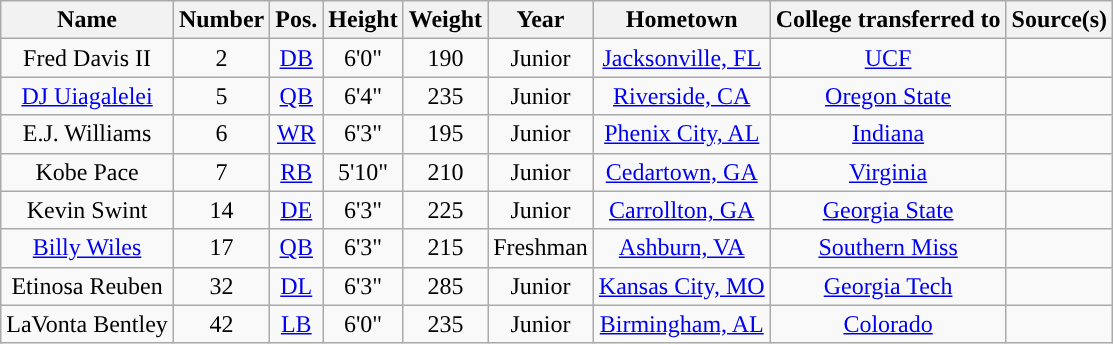<table class="wikitable sortable" border="1" style="text-align: center;">
<tr align=center>
<th>Name</th>
<th>Number</th>
<th>Pos.</th>
<th>Height</th>
<th>Weight</th>
<th>Year</th>
<th>Hometown</th>
<th>College transferred to</th>
<th>Source(s)</th>
</tr>
<tr>
<td>Fred Davis II</td>
<td>2</td>
<td><a href='#'>DB</a></td>
<td>6'0"</td>
<td>190</td>
<td>Junior</td>
<td><a href='#'>Jacksonville, FL</a></td>
<td><a href='#'>UCF</a></td>
<td></td>
</tr>
<tr>
<td><a href='#'>DJ Uiagalelei</a></td>
<td>5</td>
<td><a href='#'>QB</a></td>
<td>6'4"</td>
<td>235</td>
<td>Junior</td>
<td><a href='#'>Riverside, CA</a></td>
<td><a href='#'>Oregon State</a></td>
<td></td>
</tr>
<tr>
<td>E.J. Williams</td>
<td>6</td>
<td><a href='#'>WR</a></td>
<td>6'3"</td>
<td>195</td>
<td>Junior</td>
<td><a href='#'>Phenix City, AL</a></td>
<td><a href='#'>Indiana</a></td>
<td></td>
</tr>
<tr>
<td>Kobe Pace</td>
<td>7</td>
<td><a href='#'>RB</a></td>
<td>5'10"</td>
<td>210</td>
<td>Junior</td>
<td><a href='#'>Cedartown, GA</a></td>
<td><a href='#'>Virginia</a></td>
<td></td>
</tr>
<tr>
<td>Kevin Swint</td>
<td>14</td>
<td><a href='#'>DE</a></td>
<td>6'3"</td>
<td>225</td>
<td>Junior</td>
<td><a href='#'>Carrollton, GA</a></td>
<td><a href='#'>Georgia State</a></td>
<td></td>
</tr>
<tr>
<td><a href='#'>Billy Wiles</a></td>
<td>17</td>
<td><a href='#'>QB</a></td>
<td>6'3"</td>
<td>215</td>
<td> Freshman</td>
<td><a href='#'>Ashburn, VA</a></td>
<td><a href='#'>Southern Miss</a></td>
<td></td>
</tr>
<tr>
<td>Etinosa Reuben</td>
<td>32</td>
<td><a href='#'>DL</a></td>
<td>6'3"</td>
<td>285</td>
<td> Junior</td>
<td><a href='#'>Kansas City, MO</a></td>
<td><a href='#'>Georgia Tech</a></td>
<td></td>
</tr>
<tr>
<td>LaVonta Bentley</td>
<td>42</td>
<td><a href='#'>LB</a></td>
<td>6'0"</td>
<td>235</td>
<td> Junior</td>
<td><a href='#'>Birmingham, AL</a></td>
<td><a href='#'>Colorado</a></td>
<td></td>
</tr>
</table>
